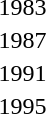<table>
<tr>
<td>1983</td>
<td></td>
<td></td>
<td></td>
</tr>
<tr>
<td>1987</td>
<td></td>
<td></td>
<td></td>
</tr>
<tr>
<td>1991</td>
<td></td>
<td></td>
<td></td>
</tr>
<tr>
<td>1995</td>
<td></td>
<td></td>
<td></td>
</tr>
</table>
